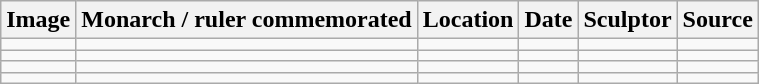<table class="wikitable sortable">
<tr>
<th>Image</th>
<th>Monarch / ruler commemorated</th>
<th>Location</th>
<th>Date</th>
<th>Sculptor</th>
<th>Source</th>
</tr>
<tr>
<td></td>
<td></td>
<td></td>
<td></td>
<td></td>
<td></td>
</tr>
<tr>
<td></td>
<td></td>
<td></td>
<td></td>
<td></td>
<td></td>
</tr>
<tr>
<td></td>
<td></td>
<td></td>
<td></td>
<td></td>
<td></td>
</tr>
<tr>
<td></td>
<td></td>
<td></td>
<td></td>
<td></td>
<td></td>
</tr>
</table>
